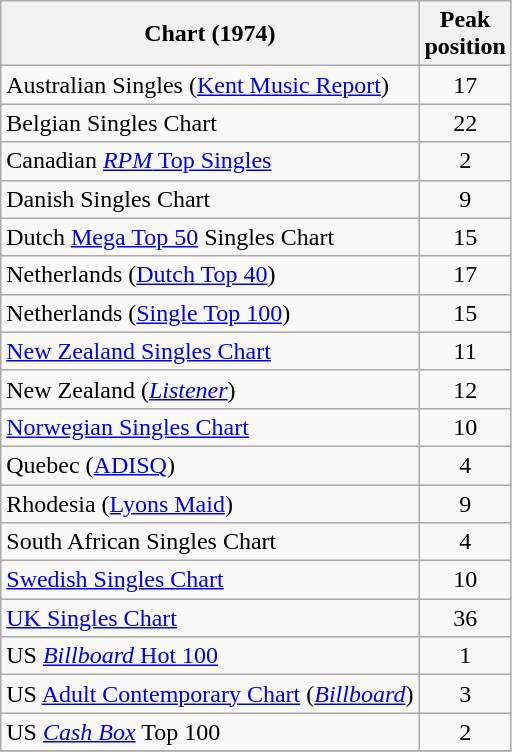<table class="wikitable sortable">
<tr>
<th>Chart (1974)</th>
<th scope="col">Peak<br>position</th>
</tr>
<tr>
<td align="left">Australian Singles (<a href='#'>Kent Music Report</a>)</td>
<td align="center">17</td>
</tr>
<tr>
<td>Belgian Singles Chart</td>
<td style="text-align:center;">22</td>
</tr>
<tr>
<td>Canadian <a href='#'><em>RPM</em> Top Singles</a></td>
<td style="text-align:center;">2</td>
</tr>
<tr>
<td>Danish Singles Chart</td>
<td style="text-align:center;">9</td>
</tr>
<tr>
<td>Dutch <a href='#'>Mega Top 50</a> Singles Chart</td>
<td style="text-align:center;">15</td>
</tr>
<tr>
<td>Netherlands (<a href='#'>Dutch Top 40</a>)</td>
<td style="text-align:center;">17</td>
</tr>
<tr>
<td align="left">Netherlands (<a href='#'>Single Top 100</a>)</td>
<td style="text-align:center;">15</td>
</tr>
<tr>
<td><a href='#'>New Zealand Singles Chart</a></td>
<td style="text-align:center;">11</td>
</tr>
<tr>
<td>New Zealand (<em><a href='#'>Listener</a></em>)</td>
<td style="text-align:center;">12</td>
</tr>
<tr>
<td><a href='#'>Norwegian Singles Chart</a></td>
<td style="text-align:center;">10</td>
</tr>
<tr>
<td>Quebec (<a href='#'>ADISQ</a>)</td>
<td style="text-align:center;">4</td>
</tr>
<tr>
<td>Rhodesia (<a href='#'>Lyons Maid</a>)</td>
<td style="text-align:center;">9</td>
</tr>
<tr>
<td>South African Singles Chart</td>
<td style="text-align:center;">4</td>
</tr>
<tr>
<td><a href='#'>Swedish Singles Chart</a></td>
<td style="text-align:center;">10</td>
</tr>
<tr>
<td><a href='#'>UK Singles Chart</a></td>
<td style="text-align:center;">36</td>
</tr>
<tr>
<td>US <a href='#'><em>Billboard</em> Hot 100</a></td>
<td style="text-align:center;">1</td>
</tr>
<tr>
<td>US <a href='#'>Adult Contemporary Chart</a> (<em><a href='#'>Billboard</a></em>)</td>
<td style="text-align:center;">3</td>
</tr>
<tr>
<td>US <em><a href='#'>Cash Box</a></em> Top 100</td>
<td style="text-align:center;">2</td>
</tr>
<tr>
</tr>
</table>
